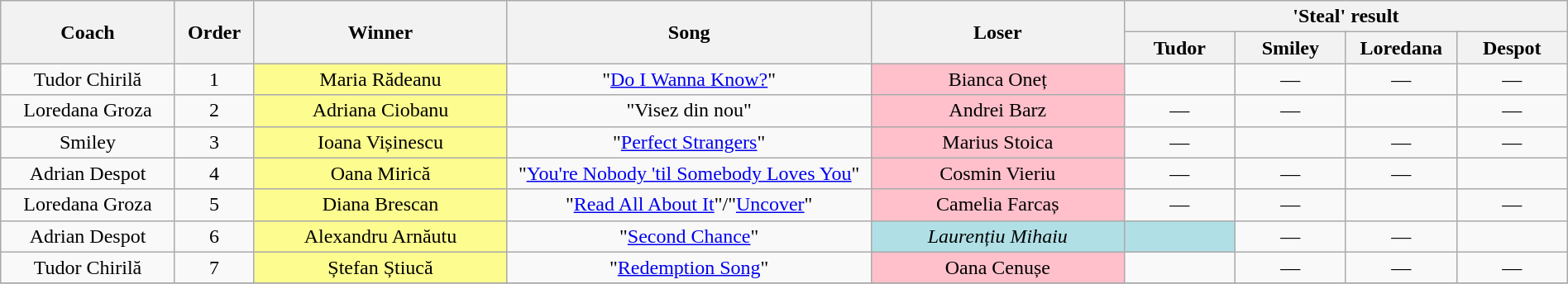<table class="wikitable" style="text-align: center; width:100%;">
<tr>
<th rowspan="2" style="width:11%;">Coach</th>
<th rowspan="2" style="width:05%;">Order</th>
<th rowspan="2" style="width:16%;">Winner</th>
<th rowspan="2" style="width:23%;">Song</th>
<th rowspan="2" style="width:16%;">Loser</th>
<th colspan="4" style="width:28%;">'Steal' result</th>
</tr>
<tr>
<th style="width:07%;">Tudor</th>
<th style="width:07%;">Smiley</th>
<th style="width:07%;">Loredana</th>
<th style="width:07%;">Despot</th>
</tr>
<tr>
<td>Tudor Chirilă</td>
<td>1</td>
<td bgcolor="#fdfc8f">Maria Rădeanu</td>
<td>"<a href='#'>Do I Wanna Know?</a>"</td>
<td bgcolor="pink">Bianca Oneț</td>
<td></td>
<td>—</td>
<td>—</td>
<td>—</td>
</tr>
<tr>
<td>Loredana Groza</td>
<td>2</td>
<td bgcolor="#fdfc8f">Adriana Ciobanu</td>
<td>"Visez din nou"</td>
<td bgcolor="pink">Andrei Barz</td>
<td>—</td>
<td>—</td>
<td></td>
<td>—</td>
</tr>
<tr>
<td>Smiley</td>
<td>3</td>
<td bgcolor="#fdfc8f">Ioana Vișinescu</td>
<td>"<a href='#'>Perfect Strangers</a>"</td>
<td bgcolor="pink">Marius Stoica</td>
<td>—</td>
<td></td>
<td>—</td>
<td>—</td>
</tr>
<tr>
<td>Adrian Despot</td>
<td>4</td>
<td bgcolor="#fdfc8f">Oana Mirică</td>
<td>"<a href='#'>You're Nobody 'til Somebody Loves You</a>"</td>
<td bgcolor="pink">Cosmin Vieriu</td>
<td>—</td>
<td>—</td>
<td>—</td>
<td></td>
</tr>
<tr>
<td>Loredana Groza</td>
<td>5</td>
<td bgcolor="#fdfc8f">Diana Brescan</td>
<td>"<a href='#'>Read All About It</a>"/"<a href='#'>Uncover</a>"</td>
<td bgcolor="pink">Camelia Farcaș</td>
<td>—</td>
<td>—</td>
<td></td>
<td>—</td>
</tr>
<tr>
<td>Adrian Despot</td>
<td>6</td>
<td bgcolor="#fdfc8f">Alexandru Arnăutu</td>
<td>"<a href='#'>Second Chance</a>"</td>
<td bgcolor="#b0e0e6"><em>Laurențiu Mihaiu</em></td>
<td bgcolor="#b0e0e6"><strong></strong></td>
<td>—</td>
<td>—</td>
<td></td>
</tr>
<tr>
<td>Tudor Chirilă</td>
<td>7</td>
<td bgcolor="#fdfc8f">Ștefan Știucă</td>
<td>"<a href='#'>Redemption Song</a>"</td>
<td bgcolor="pink">Oana Cenușe</td>
<td></td>
<td>—</td>
<td>—</td>
<td>—</td>
</tr>
<tr>
</tr>
</table>
